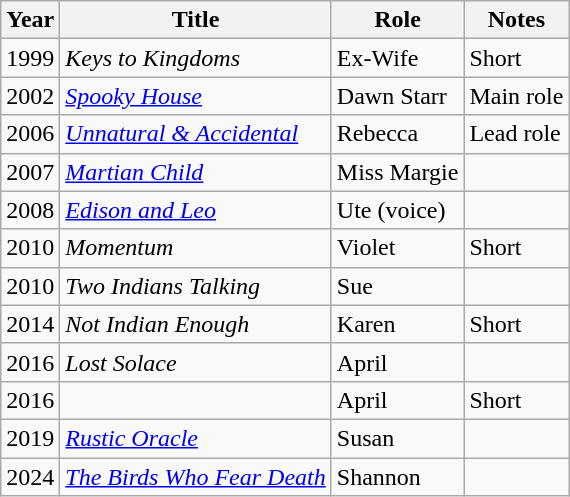<table class="wikitable sortable">
<tr>
<th>Year</th>
<th>Title</th>
<th>Role</th>
<th class="unsortable">Notes</th>
</tr>
<tr>
<td>1999</td>
<td><em>Keys to Kingdoms</em></td>
<td>Ex-Wife</td>
<td>Short</td>
</tr>
<tr>
<td>2002</td>
<td><em><a href='#'>Spooky House</a></em></td>
<td>Dawn Starr</td>
<td>Main role</td>
</tr>
<tr>
<td>2006</td>
<td><em><a href='#'>Unnatural & Accidental</a></em></td>
<td>Rebecca</td>
<td>Lead role</td>
</tr>
<tr>
<td>2007</td>
<td><em><a href='#'>Martian Child</a></em></td>
<td>Miss Margie</td>
<td></td>
</tr>
<tr>
<td>2008</td>
<td><em><a href='#'>Edison and Leo</a></em></td>
<td>Ute (voice)</td>
<td></td>
</tr>
<tr>
<td>2010</td>
<td><em>Momentum</em></td>
<td>Violet</td>
<td>Short</td>
</tr>
<tr>
<td>2010</td>
<td><em>Two Indians Talking</em></td>
<td>Sue</td>
<td></td>
</tr>
<tr>
<td>2014</td>
<td><em>Not Indian Enough</em></td>
<td>Karen</td>
<td>Short</td>
</tr>
<tr>
<td>2016</td>
<td><em>Lost Solace</em></td>
<td>April</td>
<td></td>
</tr>
<tr>
<td>2016</td>
<td><em></em></td>
<td>April</td>
<td>Short</td>
</tr>
<tr>
<td>2019</td>
<td><em><a href='#'>Rustic Oracle</a></em></td>
<td>Susan</td>
<td></td>
</tr>
<tr>
<td>2024</td>
<td data-sort-value="Birds Who Fear Death, The"><em><a href='#'>The Birds Who Fear Death</a></em></td>
<td>Shannon</td>
<td></td>
</tr>
</table>
